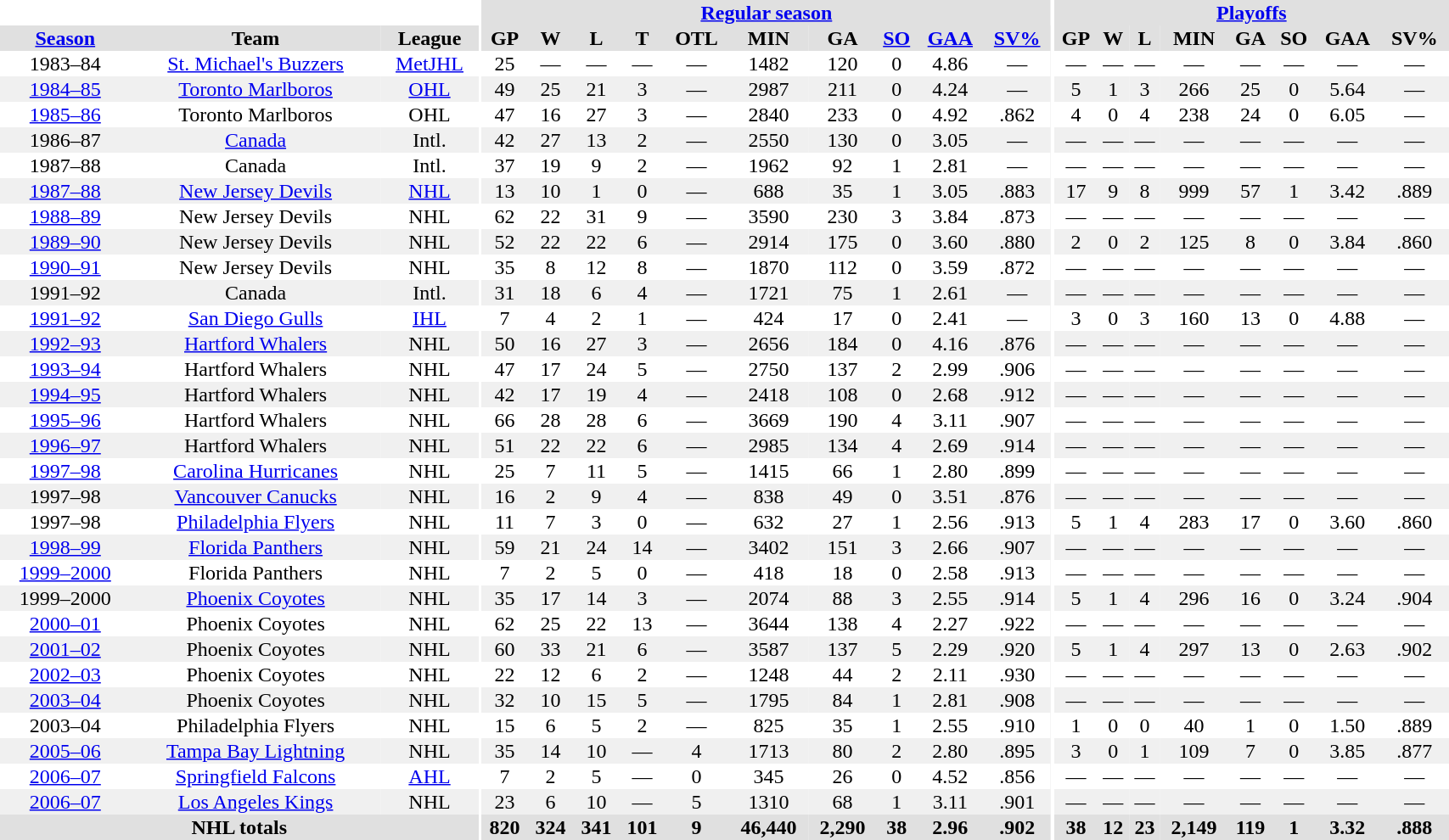<table border="0" cellpadding="1" cellspacing="0" style="text-align:center; width:90%">
<tr ALIGN="center" bgcolor="#e0e0e0">
<th align="center" colspan="3" bgcolor="#ffffff"></th>
<th align="center" rowspan="99" bgcolor="#ffffff"></th>
<th align="center" colspan="10" bgcolor="#e0e0e0"><a href='#'>Regular season</a></th>
<th align="center" rowspan="99" bgcolor="#ffffff"></th>
<th align="center" colspan="8" bgcolor="#e0e0e0"><a href='#'>Playoffs</a></th>
</tr>
<tr ALIGN="center" bgcolor="#e0e0e0">
<th><a href='#'>Season</a></th>
<th>Team</th>
<th>League</th>
<th>GP</th>
<th>W</th>
<th>L</th>
<th>T</th>
<th>OTL</th>
<th>MIN</th>
<th>GA</th>
<th><a href='#'>SO</a></th>
<th><a href='#'>GAA</a></th>
<th><a href='#'>SV%</a></th>
<th>GP</th>
<th>W</th>
<th>L</th>
<th>MIN</th>
<th>GA</th>
<th>SO</th>
<th>GAA</th>
<th>SV%</th>
</tr>
<tr>
<td>1983–84</td>
<td><a href='#'>St. Michael's Buzzers</a></td>
<td><a href='#'>MetJHL</a></td>
<td>25</td>
<td>—</td>
<td>—</td>
<td>—</td>
<td>—</td>
<td>1482</td>
<td>120</td>
<td>0</td>
<td>4.86</td>
<td>—</td>
<td>—</td>
<td>—</td>
<td>—</td>
<td>—</td>
<td>—</td>
<td>—</td>
<td>—</td>
<td>—</td>
</tr>
<tr bgcolor="#f0f0f0">
<td><a href='#'>1984–85</a></td>
<td><a href='#'>Toronto Marlboros</a></td>
<td><a href='#'>OHL</a></td>
<td>49</td>
<td>25</td>
<td>21</td>
<td>3</td>
<td>—</td>
<td>2987</td>
<td>211</td>
<td>0</td>
<td>4.24</td>
<td>—</td>
<td>5</td>
<td>1</td>
<td>3</td>
<td>266</td>
<td>25</td>
<td>0</td>
<td>5.64</td>
<td>—</td>
</tr>
<tr>
<td><a href='#'>1985–86</a></td>
<td>Toronto Marlboros</td>
<td>OHL</td>
<td>47</td>
<td>16</td>
<td>27</td>
<td>3</td>
<td>—</td>
<td>2840</td>
<td>233</td>
<td>0</td>
<td>4.92</td>
<td>.862</td>
<td>4</td>
<td>0</td>
<td>4</td>
<td>238</td>
<td>24</td>
<td>0</td>
<td>6.05</td>
<td>—</td>
</tr>
<tr bgcolor="#f0f0f0">
<td>1986–87</td>
<td><a href='#'>Canada</a></td>
<td>Intl.</td>
<td>42</td>
<td>27</td>
<td>13</td>
<td>2</td>
<td>—</td>
<td>2550</td>
<td>130</td>
<td>0</td>
<td>3.05</td>
<td>—</td>
<td>—</td>
<td>—</td>
<td>—</td>
<td>—</td>
<td>—</td>
<td>—</td>
<td>—</td>
<td>—</td>
</tr>
<tr>
<td>1987–88</td>
<td>Canada</td>
<td>Intl.</td>
<td>37</td>
<td>19</td>
<td>9</td>
<td>2</td>
<td>—</td>
<td>1962</td>
<td>92</td>
<td>1</td>
<td>2.81</td>
<td>—</td>
<td>—</td>
<td>—</td>
<td>—</td>
<td>—</td>
<td>—</td>
<td>—</td>
<td>—</td>
<td>—</td>
</tr>
<tr bgcolor="#f0f0f0">
<td><a href='#'>1987–88</a></td>
<td><a href='#'>New Jersey Devils</a></td>
<td><a href='#'>NHL</a></td>
<td>13</td>
<td>10</td>
<td>1</td>
<td>0</td>
<td>—</td>
<td>688</td>
<td>35</td>
<td>1</td>
<td>3.05</td>
<td>.883</td>
<td>17</td>
<td>9</td>
<td>8</td>
<td>999</td>
<td>57</td>
<td>1</td>
<td>3.42</td>
<td>.889</td>
</tr>
<tr>
<td><a href='#'>1988–89</a></td>
<td>New Jersey Devils</td>
<td>NHL</td>
<td>62</td>
<td>22</td>
<td>31</td>
<td>9</td>
<td>—</td>
<td>3590</td>
<td>230</td>
<td>3</td>
<td>3.84</td>
<td>.873</td>
<td>—</td>
<td>—</td>
<td>—</td>
<td>—</td>
<td>—</td>
<td>—</td>
<td>—</td>
<td>—</td>
</tr>
<tr bgcolor="#f0f0f0">
<td><a href='#'>1989–90</a></td>
<td>New Jersey Devils</td>
<td>NHL</td>
<td>52</td>
<td>22</td>
<td>22</td>
<td>6</td>
<td>—</td>
<td>2914</td>
<td>175</td>
<td>0</td>
<td>3.60</td>
<td>.880</td>
<td>2</td>
<td>0</td>
<td>2</td>
<td>125</td>
<td>8</td>
<td>0</td>
<td>3.84</td>
<td>.860</td>
</tr>
<tr>
<td><a href='#'>1990–91</a></td>
<td>New Jersey Devils</td>
<td>NHL</td>
<td>35</td>
<td>8</td>
<td>12</td>
<td>8</td>
<td>—</td>
<td>1870</td>
<td>112</td>
<td>0</td>
<td>3.59</td>
<td>.872</td>
<td>—</td>
<td>—</td>
<td>—</td>
<td>—</td>
<td>—</td>
<td>—</td>
<td>—</td>
<td>—</td>
</tr>
<tr bgcolor="#f0f0f0">
<td>1991–92</td>
<td>Canada</td>
<td>Intl.</td>
<td>31</td>
<td>18</td>
<td>6</td>
<td>4</td>
<td>—</td>
<td>1721</td>
<td>75</td>
<td>1</td>
<td>2.61</td>
<td>—</td>
<td>—</td>
<td>—</td>
<td>—</td>
<td>—</td>
<td>—</td>
<td>—</td>
<td>—</td>
<td>—</td>
</tr>
<tr>
<td><a href='#'>1991–92</a></td>
<td><a href='#'>San Diego Gulls</a></td>
<td><a href='#'>IHL</a></td>
<td>7</td>
<td>4</td>
<td>2</td>
<td>1</td>
<td>—</td>
<td>424</td>
<td>17</td>
<td>0</td>
<td>2.41</td>
<td>—</td>
<td>3</td>
<td>0</td>
<td>3</td>
<td>160</td>
<td>13</td>
<td>0</td>
<td>4.88</td>
<td>—</td>
</tr>
<tr bgcolor="#f0f0f0">
<td><a href='#'>1992–93</a></td>
<td><a href='#'>Hartford Whalers</a></td>
<td>NHL</td>
<td>50</td>
<td>16</td>
<td>27</td>
<td>3</td>
<td>—</td>
<td>2656</td>
<td>184</td>
<td>0</td>
<td>4.16</td>
<td>.876</td>
<td>—</td>
<td>—</td>
<td>—</td>
<td>—</td>
<td>—</td>
<td>—</td>
<td>—</td>
<td>—</td>
</tr>
<tr>
<td><a href='#'>1993–94</a></td>
<td>Hartford Whalers</td>
<td>NHL</td>
<td>47</td>
<td>17</td>
<td>24</td>
<td>5</td>
<td>—</td>
<td>2750</td>
<td>137</td>
<td>2</td>
<td>2.99</td>
<td>.906</td>
<td>—</td>
<td>—</td>
<td>—</td>
<td>—</td>
<td>—</td>
<td>—</td>
<td>—</td>
<td>—</td>
</tr>
<tr bgcolor="#f0f0f0">
<td><a href='#'>1994–95</a></td>
<td>Hartford Whalers</td>
<td>NHL</td>
<td>42</td>
<td>17</td>
<td>19</td>
<td>4</td>
<td>—</td>
<td>2418</td>
<td>108</td>
<td>0</td>
<td>2.68</td>
<td>.912</td>
<td>—</td>
<td>—</td>
<td>—</td>
<td>—</td>
<td>—</td>
<td>—</td>
<td>—</td>
<td>—</td>
</tr>
<tr>
<td><a href='#'>1995–96</a></td>
<td>Hartford Whalers</td>
<td>NHL</td>
<td>66</td>
<td>28</td>
<td>28</td>
<td>6</td>
<td>—</td>
<td>3669</td>
<td>190</td>
<td>4</td>
<td>3.11</td>
<td>.907</td>
<td>—</td>
<td>—</td>
<td>—</td>
<td>—</td>
<td>—</td>
<td>—</td>
<td>—</td>
<td>—</td>
</tr>
<tr bgcolor="#f0f0f0">
<td><a href='#'>1996–97</a></td>
<td>Hartford Whalers</td>
<td>NHL</td>
<td>51</td>
<td>22</td>
<td>22</td>
<td>6</td>
<td>—</td>
<td>2985</td>
<td>134</td>
<td>4</td>
<td>2.69</td>
<td>.914</td>
<td>—</td>
<td>—</td>
<td>—</td>
<td>—</td>
<td>—</td>
<td>—</td>
<td>—</td>
<td>—</td>
</tr>
<tr>
<td><a href='#'>1997–98</a></td>
<td><a href='#'>Carolina Hurricanes</a></td>
<td>NHL</td>
<td>25</td>
<td>7</td>
<td>11</td>
<td>5</td>
<td>—</td>
<td>1415</td>
<td>66</td>
<td>1</td>
<td>2.80</td>
<td>.899</td>
<td>—</td>
<td>—</td>
<td>—</td>
<td>—</td>
<td>—</td>
<td>—</td>
<td>—</td>
<td>—</td>
</tr>
<tr bgcolor="#f0f0f0">
<td>1997–98</td>
<td><a href='#'>Vancouver Canucks</a></td>
<td>NHL</td>
<td>16</td>
<td>2</td>
<td>9</td>
<td>4</td>
<td>—</td>
<td>838</td>
<td>49</td>
<td>0</td>
<td>3.51</td>
<td>.876</td>
<td>—</td>
<td>—</td>
<td>—</td>
<td>—</td>
<td>—</td>
<td>—</td>
<td>—</td>
<td>—</td>
</tr>
<tr>
<td>1997–98</td>
<td><a href='#'>Philadelphia Flyers</a></td>
<td>NHL</td>
<td>11</td>
<td>7</td>
<td>3</td>
<td>0</td>
<td>—</td>
<td>632</td>
<td>27</td>
<td>1</td>
<td>2.56</td>
<td>.913</td>
<td>5</td>
<td>1</td>
<td>4</td>
<td>283</td>
<td>17</td>
<td>0</td>
<td>3.60</td>
<td>.860</td>
</tr>
<tr bgcolor="#f0f0f0">
<td><a href='#'>1998–99</a></td>
<td><a href='#'>Florida Panthers</a></td>
<td>NHL</td>
<td>59</td>
<td>21</td>
<td>24</td>
<td>14</td>
<td>—</td>
<td>3402</td>
<td>151</td>
<td>3</td>
<td>2.66</td>
<td>.907</td>
<td>—</td>
<td>—</td>
<td>—</td>
<td>—</td>
<td>—</td>
<td>—</td>
<td>—</td>
<td>—</td>
</tr>
<tr>
<td><a href='#'>1999–2000</a></td>
<td>Florida Panthers</td>
<td>NHL</td>
<td>7</td>
<td>2</td>
<td>5</td>
<td>0</td>
<td>—</td>
<td>418</td>
<td>18</td>
<td>0</td>
<td>2.58</td>
<td>.913</td>
<td>—</td>
<td>—</td>
<td>—</td>
<td>—</td>
<td>—</td>
<td>—</td>
<td>—</td>
<td>—</td>
</tr>
<tr bgcolor="#f0f0f0">
<td>1999–2000</td>
<td><a href='#'>Phoenix Coyotes</a></td>
<td>NHL</td>
<td>35</td>
<td>17</td>
<td>14</td>
<td>3</td>
<td>—</td>
<td>2074</td>
<td>88</td>
<td>3</td>
<td>2.55</td>
<td>.914</td>
<td>5</td>
<td>1</td>
<td>4</td>
<td>296</td>
<td>16</td>
<td>0</td>
<td>3.24</td>
<td>.904</td>
</tr>
<tr>
<td><a href='#'>2000–01</a></td>
<td>Phoenix Coyotes</td>
<td>NHL</td>
<td>62</td>
<td>25</td>
<td>22</td>
<td>13</td>
<td>—</td>
<td>3644</td>
<td>138</td>
<td>4</td>
<td>2.27</td>
<td>.922</td>
<td>—</td>
<td>—</td>
<td>—</td>
<td>—</td>
<td>—</td>
<td>—</td>
<td>—</td>
<td>—</td>
</tr>
<tr bgcolor="#f0f0f0">
<td><a href='#'>2001–02</a></td>
<td>Phoenix Coyotes</td>
<td>NHL</td>
<td>60</td>
<td>33</td>
<td>21</td>
<td>6</td>
<td>—</td>
<td>3587</td>
<td>137</td>
<td>5</td>
<td>2.29</td>
<td>.920</td>
<td>5</td>
<td>1</td>
<td>4</td>
<td>297</td>
<td>13</td>
<td>0</td>
<td>2.63</td>
<td>.902</td>
</tr>
<tr>
<td><a href='#'>2002–03</a></td>
<td>Phoenix Coyotes</td>
<td>NHL</td>
<td>22</td>
<td>12</td>
<td>6</td>
<td>2</td>
<td>—</td>
<td>1248</td>
<td>44</td>
<td>2</td>
<td>2.11</td>
<td>.930</td>
<td>—</td>
<td>—</td>
<td>—</td>
<td>—</td>
<td>—</td>
<td>—</td>
<td>—</td>
<td>—</td>
</tr>
<tr bgcolor="#f0f0f0">
<td><a href='#'>2003–04</a></td>
<td>Phoenix Coyotes</td>
<td>NHL</td>
<td>32</td>
<td>10</td>
<td>15</td>
<td>5</td>
<td>—</td>
<td>1795</td>
<td>84</td>
<td>1</td>
<td>2.81</td>
<td>.908</td>
<td>—</td>
<td>—</td>
<td>—</td>
<td>—</td>
<td>—</td>
<td>—</td>
<td>—</td>
<td>—</td>
</tr>
<tr>
<td>2003–04</td>
<td>Philadelphia Flyers</td>
<td>NHL</td>
<td>15</td>
<td>6</td>
<td>5</td>
<td>2</td>
<td>—</td>
<td>825</td>
<td>35</td>
<td>1</td>
<td>2.55</td>
<td>.910</td>
<td>1</td>
<td>0</td>
<td>0</td>
<td>40</td>
<td>1</td>
<td>0</td>
<td>1.50</td>
<td>.889</td>
</tr>
<tr bgcolor="#f0f0f0">
<td><a href='#'>2005–06</a></td>
<td><a href='#'>Tampa Bay Lightning</a></td>
<td>NHL</td>
<td>35</td>
<td>14</td>
<td>10</td>
<td>—</td>
<td>4</td>
<td>1713</td>
<td>80</td>
<td>2</td>
<td>2.80</td>
<td>.895</td>
<td>3</td>
<td>0</td>
<td>1</td>
<td>109</td>
<td>7</td>
<td>0</td>
<td>3.85</td>
<td>.877</td>
</tr>
<tr>
<td><a href='#'>2006–07</a></td>
<td><a href='#'>Springfield Falcons</a></td>
<td><a href='#'>AHL</a></td>
<td>7</td>
<td>2</td>
<td>5</td>
<td>—</td>
<td>0</td>
<td>345</td>
<td>26</td>
<td>0</td>
<td>4.52</td>
<td>.856</td>
<td>—</td>
<td>—</td>
<td>—</td>
<td>—</td>
<td>—</td>
<td>—</td>
<td>—</td>
<td>—</td>
</tr>
<tr bgcolor="#f0f0f0">
<td><a href='#'>2006–07</a></td>
<td><a href='#'>Los Angeles Kings</a></td>
<td>NHL</td>
<td>23</td>
<td>6</td>
<td>10</td>
<td>—</td>
<td>5</td>
<td>1310</td>
<td>68</td>
<td>1</td>
<td>3.11</td>
<td>.901</td>
<td>—</td>
<td>—</td>
<td>—</td>
<td>—</td>
<td>—</td>
<td>—</td>
<td>—</td>
<td>—</td>
</tr>
<tr bgcolor="#e0e0e0">
<th colspan="3">NHL totals</th>
<th>820</th>
<th>324</th>
<th>341</th>
<th>101</th>
<th>9</th>
<th>46,440</th>
<th>2,290</th>
<th>38</th>
<th>2.96</th>
<th>.902</th>
<th>38</th>
<th>12</th>
<th>23</th>
<th>2,149</th>
<th>119</th>
<th>1</th>
<th>3.32</th>
<th>.888</th>
</tr>
</table>
